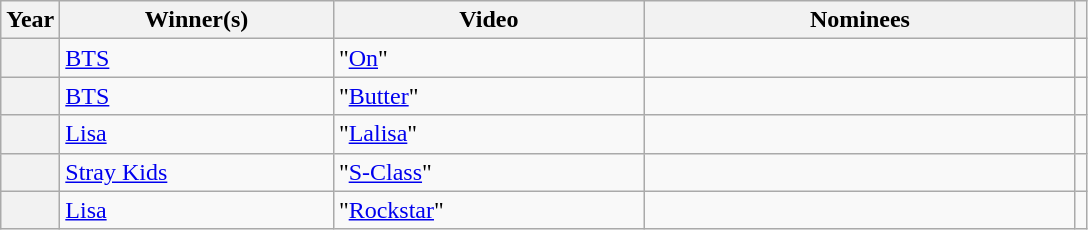<table class="wikitable sortable">
<tr>
<th scope="col">Year</th>
<th scope="col" style="width:175px;">Winner(s)</th>
<th scope="col" style="width:200px;">Video</th>
<th scope="col" style="width:280px;">Nominees</th>
<th scope="col" class="unsortable"></th>
</tr>
<tr>
<th scope="row"></th>
<td><a href='#'>BTS</a></td>
<td>"<a href='#'>On</a>"</td>
<td></td>
<td align="center"></td>
</tr>
<tr>
<th scope="row"></th>
<td><a href='#'>BTS</a></td>
<td>"<a href='#'>Butter</a>"</td>
<td></td>
<td align="center"></td>
</tr>
<tr>
<th scope="row"></th>
<td><a href='#'>Lisa</a></td>
<td>"<a href='#'>Lalisa</a>"</td>
<td></td>
<td align="center"></td>
</tr>
<tr>
<th scope="row"></th>
<td><a href='#'>Stray Kids</a></td>
<td>"<a href='#'>S-Class</a>"</td>
<td></td>
<td align="center"></td>
</tr>
<tr>
<th scope="row"></th>
<td><a href='#'>Lisa</a></td>
<td>"<a href='#'>Rockstar</a>"</td>
<td></td>
<td align="center"></td>
</tr>
</table>
